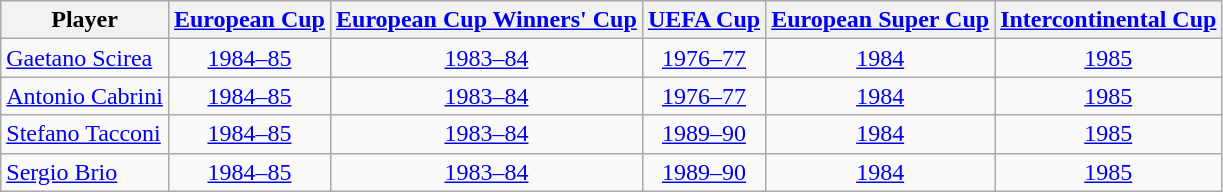<table class="wikitable">
<tr>
<th>Player</th>
<th><a href='#'>European Cup</a></th>
<th><a href='#'>European Cup Winners' Cup</a></th>
<th><a href='#'>UEFA Cup</a></th>
<th><a href='#'>European Super Cup</a></th>
<th><a href='#'>Intercontinental Cup</a></th>
</tr>
<tr>
<td> <a href='#'>Gaetano Scirea</a></td>
<td align=center><a href='#'>1984–85</a></td>
<td align=center><a href='#'>1983–84</a></td>
<td align=center><a href='#'>1976–77</a></td>
<td align=center><a href='#'>1984</a></td>
<td align=center><a href='#'>1985</a></td>
</tr>
<tr>
<td> <a href='#'>Antonio Cabrini</a></td>
<td align=center><a href='#'>1984–85</a></td>
<td align=center><a href='#'>1983–84</a></td>
<td align=center><a href='#'>1976–77</a></td>
<td align=center><a href='#'>1984</a></td>
<td align=center><a href='#'>1985</a></td>
</tr>
<tr>
<td> <a href='#'>Stefano Tacconi</a></td>
<td align=center><a href='#'>1984–85</a></td>
<td align=center><a href='#'>1983–84</a></td>
<td align=center><a href='#'>1989–90</a></td>
<td align=center><a href='#'>1984</a></td>
<td align=center><a href='#'>1985</a></td>
</tr>
<tr>
<td> <a href='#'>Sergio Brio</a></td>
<td align=center><a href='#'>1984–85</a></td>
<td align=center><a href='#'>1983–84</a></td>
<td align=center><a href='#'>1989–90</a></td>
<td align=center><a href='#'>1984</a></td>
<td align=center><a href='#'>1985</a></td>
</tr>
</table>
